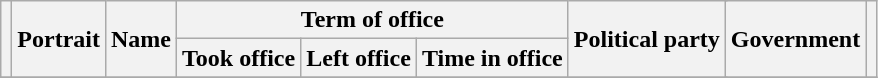<table class="wikitable" style="text-align:center">
<tr>
<th rowspan=2></th>
<th rowspan=2>Portrait</th>
<th rowspan=2>Name<br></th>
<th colspan=3>Term of office</th>
<th colspan=2 rowspan=2>Political party</th>
<th rowspan=2>Government</th>
<th rowspan=2></th>
</tr>
<tr>
<th>Took office</th>
<th>Left office</th>
<th>Time in office</th>
</tr>
<tr>
</tr>
</table>
